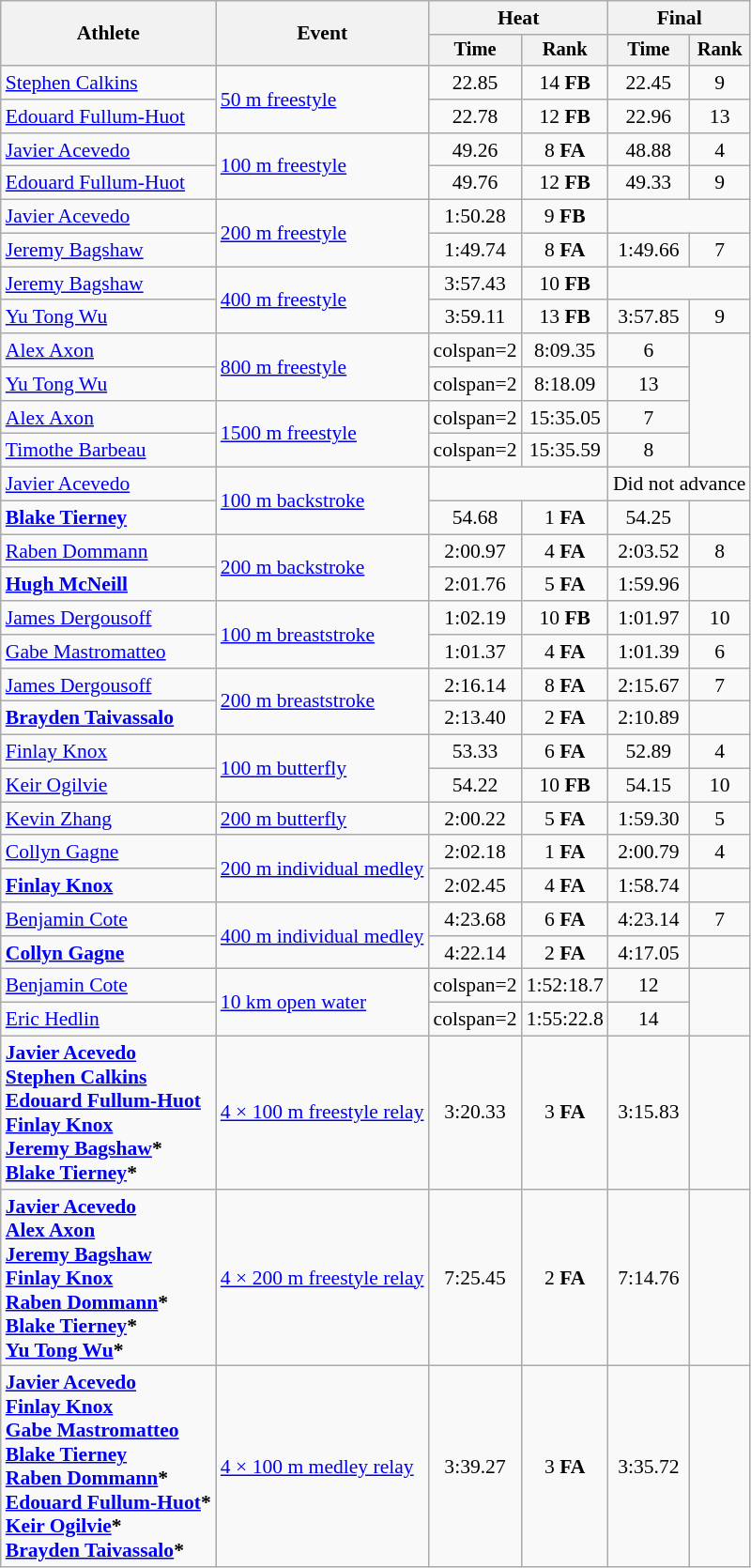<table class=wikitable style="font-size:90%">
<tr>
<th rowspan=2>Athlete</th>
<th rowspan=2>Event</th>
<th colspan=2>Heat</th>
<th colspan=2>Final</th>
</tr>
<tr style="font-size:95%">
<th>Time</th>
<th>Rank</th>
<th>Time</th>
<th>Rank</th>
</tr>
<tr align=center>
<td align=left><a href='#'>Stephen Calkins</a></td>
<td align=left rowspan=2><a href='#'>50 m freestyle</a></td>
<td>22.85</td>
<td>14 <strong>FB</strong></td>
<td>22.45</td>
<td>9</td>
</tr>
<tr align=center>
<td align=left><a href='#'>Edouard Fullum-Huot</a></td>
<td>22.78</td>
<td>12 <strong>FB</strong></td>
<td>22.96</td>
<td>13</td>
</tr>
<tr align=center>
<td align=left><a href='#'>Javier Acevedo</a></td>
<td align=left rowspan=2><a href='#'>100 m freestyle</a></td>
<td>49.26</td>
<td>8 <strong>FA</strong></td>
<td>48.88</td>
<td>4</td>
</tr>
<tr align=center>
<td align=left><a href='#'>Edouard Fullum-Huot</a></td>
<td>49.76</td>
<td>12 <strong>FB</strong></td>
<td>49.33</td>
<td>9</td>
</tr>
<tr align=center>
<td align=left><a href='#'>Javier Acevedo</a></td>
<td align=left rowspan=2><a href='#'>200 m freestyle</a></td>
<td>1:50.28</td>
<td>9 <strong>FB</strong></td>
<td colspan=2></td>
</tr>
<tr align=center>
<td align=left><a href='#'>Jeremy Bagshaw</a></td>
<td>1:49.74</td>
<td>8 <strong>FA</strong></td>
<td>1:49.66</td>
<td>7</td>
</tr>
<tr align=center>
<td align=left><a href='#'>Jeremy Bagshaw</a></td>
<td align=left rowspan=2><a href='#'>400 m freestyle</a></td>
<td>3:57.43</td>
<td>10 <strong>FB</strong></td>
<td colspan=2></td>
</tr>
<tr align=center>
<td align=left><a href='#'>Yu Tong Wu</a></td>
<td>3:59.11</td>
<td>13 <strong>FB</strong></td>
<td>3:57.85</td>
<td>9</td>
</tr>
<tr align=center>
<td align=left><a href='#'>Alex Axon</a></td>
<td align=left rowspan=2><a href='#'>800 m freestyle</a></td>
<td>colspan=2 </td>
<td>8:09.35</td>
<td>6</td>
</tr>
<tr align=center>
<td align=left><a href='#'>Yu Tong Wu</a></td>
<td>colspan=2 </td>
<td>8:18.09</td>
<td>13</td>
</tr>
<tr align=center>
<td align=left><a href='#'>Alex Axon</a></td>
<td align=left rowspan=2><a href='#'>1500 m freestyle</a></td>
<td>colspan=2 </td>
<td>15:35.05</td>
<td>7</td>
</tr>
<tr align=center>
<td align=left><a href='#'>Timothe Barbeau</a></td>
<td>colspan=2 </td>
<td>15:35.59</td>
<td>8</td>
</tr>
<tr align=center>
<td align=left><a href='#'>Javier Acevedo</a></td>
<td align=left rowspan=2><a href='#'>100 m backstroke</a></td>
<td colspan=2></td>
<td colspan=2>Did not advance</td>
</tr>
<tr align=center>
<td align=left><strong><a href='#'>Blake Tierney</a></strong></td>
<td>54.68</td>
<td>1 <strong>FA</strong></td>
<td>54.25</td>
<td></td>
</tr>
<tr align=center>
<td align=left><a href='#'>Raben Dommann</a></td>
<td align=left rowspan=2><a href='#'>200 m backstroke</a></td>
<td>2:00.97</td>
<td>4 <strong>FA</strong></td>
<td>2:03.52</td>
<td>8</td>
</tr>
<tr align=center>
<td align=left><strong><a href='#'>Hugh McNeill</a></strong></td>
<td>2:01.76</td>
<td>5 <strong>FA</strong></td>
<td>1:59.96</td>
<td></td>
</tr>
<tr align=center>
<td align=left><a href='#'>James Dergousoff</a></td>
<td align=left rowspan=2><a href='#'>100 m breaststroke</a></td>
<td>1:02.19</td>
<td>10 <strong>FB</strong></td>
<td>1:01.97</td>
<td>10</td>
</tr>
<tr align=center>
<td align=left><a href='#'>Gabe Mastromatteo</a></td>
<td>1:01.37</td>
<td>4 <strong>FA</strong></td>
<td>1:01.39</td>
<td>6</td>
</tr>
<tr align=center>
<td align=left><a href='#'>James Dergousoff</a></td>
<td align=left rowspan=2><a href='#'>200 m breaststroke</a></td>
<td>2:16.14</td>
<td>8 <strong>FA</strong></td>
<td>2:15.67</td>
<td>7</td>
</tr>
<tr align=center>
<td align=left><strong><a href='#'>Brayden Taivassalo</a></strong></td>
<td>2:13.40</td>
<td>2 <strong>FA</strong></td>
<td>2:10.89</td>
<td></td>
</tr>
<tr align=center>
<td align=left><a href='#'>Finlay Knox</a></td>
<td align=left rowspan=2><a href='#'>100 m butterfly</a></td>
<td>53.33</td>
<td>6 <strong>FA</strong></td>
<td>52.89</td>
<td>4</td>
</tr>
<tr align=center>
<td align=left><a href='#'>Keir Ogilvie</a></td>
<td>54.22</td>
<td>10 <strong>FB</strong></td>
<td>54.15</td>
<td>10</td>
</tr>
<tr align=center>
<td align=left><a href='#'>Kevin Zhang</a></td>
<td align=left><a href='#'>200 m butterfly</a></td>
<td>2:00.22</td>
<td>5 <strong>FA</strong></td>
<td>1:59.30</td>
<td>5</td>
</tr>
<tr align=center>
<td align=left><a href='#'>Collyn Gagne</a></td>
<td align=left rowspan=2><a href='#'>200 m individual medley</a></td>
<td>2:02.18</td>
<td>1 <strong>FA</strong></td>
<td>2:00.79</td>
<td>4</td>
</tr>
<tr align=center>
<td align=left><strong><a href='#'>Finlay Knox</a></strong></td>
<td>2:02.45</td>
<td>4 <strong>FA</strong></td>
<td>1:58.74</td>
<td></td>
</tr>
<tr align=center>
<td align=left><a href='#'>Benjamin Cote</a></td>
<td align=left rowspan=2><a href='#'>400 m individual medley</a></td>
<td>4:23.68</td>
<td>6 <strong>FA</strong></td>
<td>4:23.14</td>
<td>7</td>
</tr>
<tr align=center>
<td align=left><strong><a href='#'>Collyn Gagne</a></strong></td>
<td>4:22.14</td>
<td>2 <strong>FA</strong></td>
<td>4:17.05</td>
<td></td>
</tr>
<tr align=center>
<td align=left><a href='#'>Benjamin Cote</a></td>
<td align=left rowspan=2><a href='#'>10 km open water</a></td>
<td>colspan=2 </td>
<td>1:52:18.7</td>
<td>12</td>
</tr>
<tr align=center>
<td align=left><a href='#'>Eric Hedlin</a></td>
<td>colspan=2 </td>
<td>1:55:22.8</td>
<td>14</td>
</tr>
<tr align=center>
<td align=left><strong><a href='#'>Javier Acevedo</a><br><a href='#'>Stephen Calkins</a><br><a href='#'>Edouard Fullum-Huot</a><br><a href='#'>Finlay Knox</a><br><a href='#'>Jeremy Bagshaw</a>*<br><a href='#'>Blake Tierney</a>*</strong></td>
<td align=left><a href='#'>4 × 100 m freestyle relay</a></td>
<td>3:20.33</td>
<td>3 <strong>FA</strong></td>
<td>3:15.83</td>
<td></td>
</tr>
<tr align=center>
<td align=left><strong><a href='#'>Javier Acevedo</a><br><a href='#'>Alex Axon</a><br><a href='#'>Jeremy Bagshaw</a><br><a href='#'>Finlay Knox</a><br><a href='#'>Raben Dommann</a>*<br><a href='#'>Blake Tierney</a>*<br><a href='#'>Yu Tong Wu</a>*</strong></td>
<td align=left><a href='#'>4 × 200 m freestyle relay</a></td>
<td>7:25.45</td>
<td>2 <strong>FA</strong></td>
<td>7:14.76</td>
<td></td>
</tr>
<tr align=center>
<td align=left><strong><a href='#'>Javier Acevedo</a><br><a href='#'>Finlay Knox</a><br><a href='#'>Gabe Mastromatteo</a><br><a href='#'>Blake Tierney</a><br><a href='#'>Raben Dommann</a>*<br><a href='#'>Edouard Fullum-Huot</a>*<br><a href='#'>Keir Ogilvie</a>*<br><a href='#'>Brayden Taivassalo</a>*</strong></td>
<td align=left><a href='#'>4 × 100 m medley relay</a></td>
<td>3:39.27</td>
<td>3 <strong>FA</strong></td>
<td>3:35.72</td>
<td></td>
</tr>
</table>
